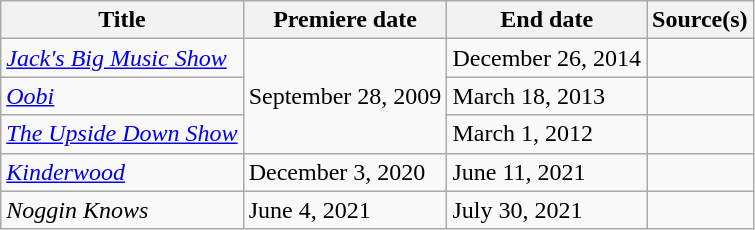<table class="wikitable sortable">
<tr>
<th>Title</th>
<th>Premiere date</th>
<th>End date</th>
<th>Source(s)</th>
</tr>
<tr>
<td><em><a href='#'>Jack's Big Music Show</a></em></td>
<td rowspan=3>September 28, 2009</td>
<td>December 26, 2014</td>
<td></td>
</tr>
<tr>
<td><em><a href='#'>Oobi</a></em></td>
<td>March 18, 2013</td>
<td></td>
</tr>
<tr>
<td><em><a href='#'>The Upside Down Show</a></em></td>
<td>March 1, 2012</td>
<td></td>
</tr>
<tr>
<td><em><a href='#'>Kinderwood</a></em></td>
<td>December 3, 2020</td>
<td>June 11, 2021</td>
<td></td>
</tr>
<tr>
<td><em>Noggin Knows</em></td>
<td>June 4, 2021</td>
<td>July 30, 2021</td>
<td></td>
</tr>
</table>
